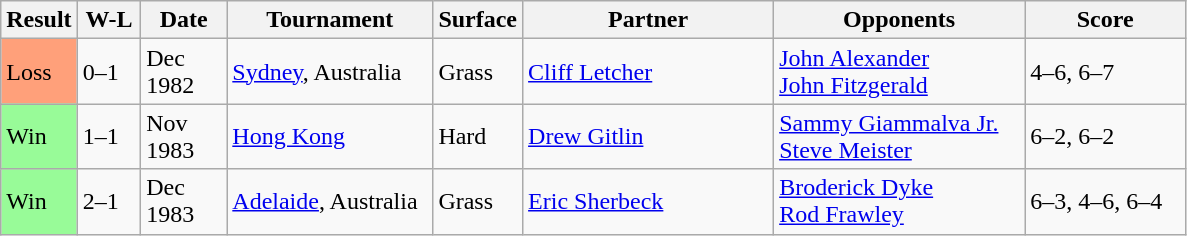<table class="sortable wikitable">
<tr>
<th>Result</th>
<th style="width:35px" class="unsortable">W-L</th>
<th style="width:50px">Date</th>
<th style="width:130px">Tournament</th>
<th style="width:50px">Surface</th>
<th style="width:160px">Partner</th>
<th style="width:160px">Opponents</th>
<th style="width:100px" class="unsortable">Score</th>
</tr>
<tr>
<td style="background:#ffa07a;">Loss</td>
<td>0–1</td>
<td>Dec 1982</td>
<td><a href='#'>Sydney</a>, Australia</td>
<td>Grass</td>
<td> <a href='#'>Cliff Letcher</a></td>
<td> <a href='#'>John Alexander</a><br> <a href='#'>John Fitzgerald</a></td>
<td>4–6, 6–7</td>
</tr>
<tr>
<td style="background:#98fb98;">Win</td>
<td>1–1</td>
<td>Nov 1983</td>
<td><a href='#'>Hong Kong</a></td>
<td>Hard</td>
<td> <a href='#'>Drew Gitlin</a></td>
<td> <a href='#'>Sammy Giammalva Jr.</a><br> <a href='#'>Steve Meister</a></td>
<td>6–2, 6–2</td>
</tr>
<tr>
<td style="background:#98fb98;">Win</td>
<td>2–1</td>
<td>Dec 1983</td>
<td><a href='#'>Adelaide</a>, Australia</td>
<td>Grass</td>
<td> <a href='#'>Eric Sherbeck</a></td>
<td> <a href='#'>Broderick Dyke</a><br> <a href='#'>Rod Frawley</a></td>
<td>6–3, 4–6, 6–4</td>
</tr>
</table>
